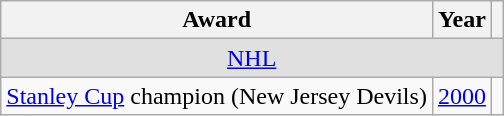<table class="wikitable">
<tr>
<th>Award</th>
<th>Year</th>
<th></th>
</tr>
<tr ALIGN="center" bgcolor="#e0e0e0">
<td colspan="3"><a href='#'>NHL</a></td>
</tr>
<tr>
<td><a href='#'>Stanley Cup</a> champion (New Jersey Devils)</td>
<td><a href='#'>2000</a></td>
<td></td>
</tr>
</table>
